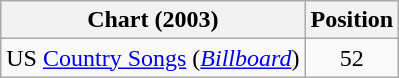<table class="wikitable sortable">
<tr>
<th scope="col">Chart (2003)</th>
<th scope="col">Position</th>
</tr>
<tr>
<td>US <a href='#'>Country Songs</a> (<em><a href='#'>Billboard</a></em>)</td>
<td align="center">52</td>
</tr>
</table>
